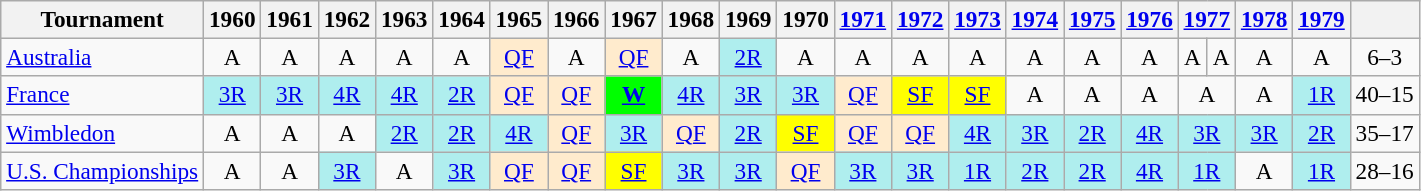<table class=wikitable style=text-align:center;font-size:97%>
<tr>
<th>Tournament</th>
<th>1960</th>
<th>1961</th>
<th>1962</th>
<th>1963</th>
<th>1964</th>
<th>1965</th>
<th>1966</th>
<th>1967</th>
<th>1968</th>
<th>1969</th>
<th>1970</th>
<th><a href='#'>1971</a></th>
<th><a href='#'>1972</a></th>
<th><a href='#'>1973</a></th>
<th><a href='#'>1974</a></th>
<th><a href='#'>1975</a></th>
<th><a href='#'>1976</a></th>
<th colspan="2"><a href='#'>1977</a></th>
<th><a href='#'>1978</a></th>
<th><a href='#'>1979</a></th>
<th></th>
</tr>
<tr>
<td align=left><a href='#'>Australia</a></td>
<td>A</td>
<td>A</td>
<td>A</td>
<td>A</td>
<td>A</td>
<td bgcolor=ffebcd><a href='#'>QF</a></td>
<td>A</td>
<td bgcolor=ffebcd><a href='#'>QF</a></td>
<td>A</td>
<td bgcolor=afeeee><a href='#'>2R</a></td>
<td>A</td>
<td>A</td>
<td>A</td>
<td>A</td>
<td>A</td>
<td>A</td>
<td>A</td>
<td>A</td>
<td>A</td>
<td>A</td>
<td>A</td>
<td>6–3</td>
</tr>
<tr>
<td align=left><a href='#'>France</a></td>
<td bgcolor=afeeee><a href='#'>3R</a></td>
<td bgcolor=afeeee><a href='#'>3R</a></td>
<td bgcolor=afeeee><a href='#'>4R</a></td>
<td bgcolor=afeeee><a href='#'>4R</a></td>
<td bgcolor=afeeee><a href='#'>2R</a></td>
<td bgcolor=ffebcd><a href='#'>QF</a></td>
<td bgcolor=ffebcd><a href='#'>QF</a></td>
<td bgcolor=lime><strong><a href='#'>W</a></strong></td>
<td bgcolor=afeeee><a href='#'>4R</a></td>
<td bgcolor=afeeee><a href='#'>3R</a></td>
<td bgcolor=afeeee><a href='#'>3R</a></td>
<td bgcolor=ffebcd><a href='#'>QF</a></td>
<td bgcolor=yellow><a href='#'>SF</a></td>
<td bgcolor=yellow><a href='#'>SF</a></td>
<td>A</td>
<td>A</td>
<td>A</td>
<td colspan="2" align="center">A</td>
<td>A</td>
<td bgcolor=afeeee><a href='#'>1R</a></td>
<td>40–15</td>
</tr>
<tr>
<td align=left><a href='#'>Wimbledon</a></td>
<td>A</td>
<td>A</td>
<td>A</td>
<td bgcolor=afeeee><a href='#'>2R</a></td>
<td bgcolor=afeeee><a href='#'>2R</a></td>
<td bgcolor=afeeee><a href='#'>4R</a></td>
<td bgcolor=ffebcd><a href='#'>QF</a></td>
<td bgcolor=afeeee><a href='#'>3R</a></td>
<td bgcolor=ffebcd><a href='#'>QF</a></td>
<td bgcolor=afeeee><a href='#'>2R</a></td>
<td bgcolor=yellow><a href='#'>SF</a></td>
<td bgcolor=ffebcd><a href='#'>QF</a></td>
<td bgcolor=ffebcd><a href='#'>QF</a></td>
<td bgcolor=afeeee><a href='#'>4R</a></td>
<td bgcolor=afeeee><a href='#'>3R</a></td>
<td bgcolor=afeeee><a href='#'>2R</a></td>
<td bgcolor=afeeee><a href='#'>4R</a></td>
<td colspan="2" align="center" bgcolor=afeeee><a href='#'>3R</a></td>
<td bgcolor=afeeee><a href='#'>3R</a></td>
<td bgcolor=afeeee><a href='#'>2R</a></td>
<td>35–17</td>
</tr>
<tr>
<td align=left><a href='#'>U.S. Championships</a></td>
<td>A</td>
<td>A</td>
<td bgcolor=afeeee><a href='#'>3R</a></td>
<td>A</td>
<td bgcolor=afeeee><a href='#'>3R</a></td>
<td bgcolor=ffebcd><a href='#'>QF</a></td>
<td bgcolor=ffebcd><a href='#'>QF</a></td>
<td bgcolor=yellow><a href='#'>SF</a></td>
<td bgcolor=afeeee><a href='#'>3R</a></td>
<td bgcolor=afeeee><a href='#'>3R</a></td>
<td bgcolor=ffebcd><a href='#'>QF</a></td>
<td bgcolor=afeeee><a href='#'>3R</a></td>
<td bgcolor=afeeee><a href='#'>3R</a></td>
<td bgcolor=afeeee><a href='#'>1R</a></td>
<td bgcolor=afeeee><a href='#'>2R</a></td>
<td bgcolor=afeeee><a href='#'>2R</a></td>
<td bgcolor=afeeee><a href='#'>4R</a></td>
<td colspan="2" align="center" bgcolor=afeeee><a href='#'>1R</a></td>
<td>A</td>
<td bgcolor=afeeee><a href='#'>1R</a></td>
<td>28–16</td>
</tr>
</table>
